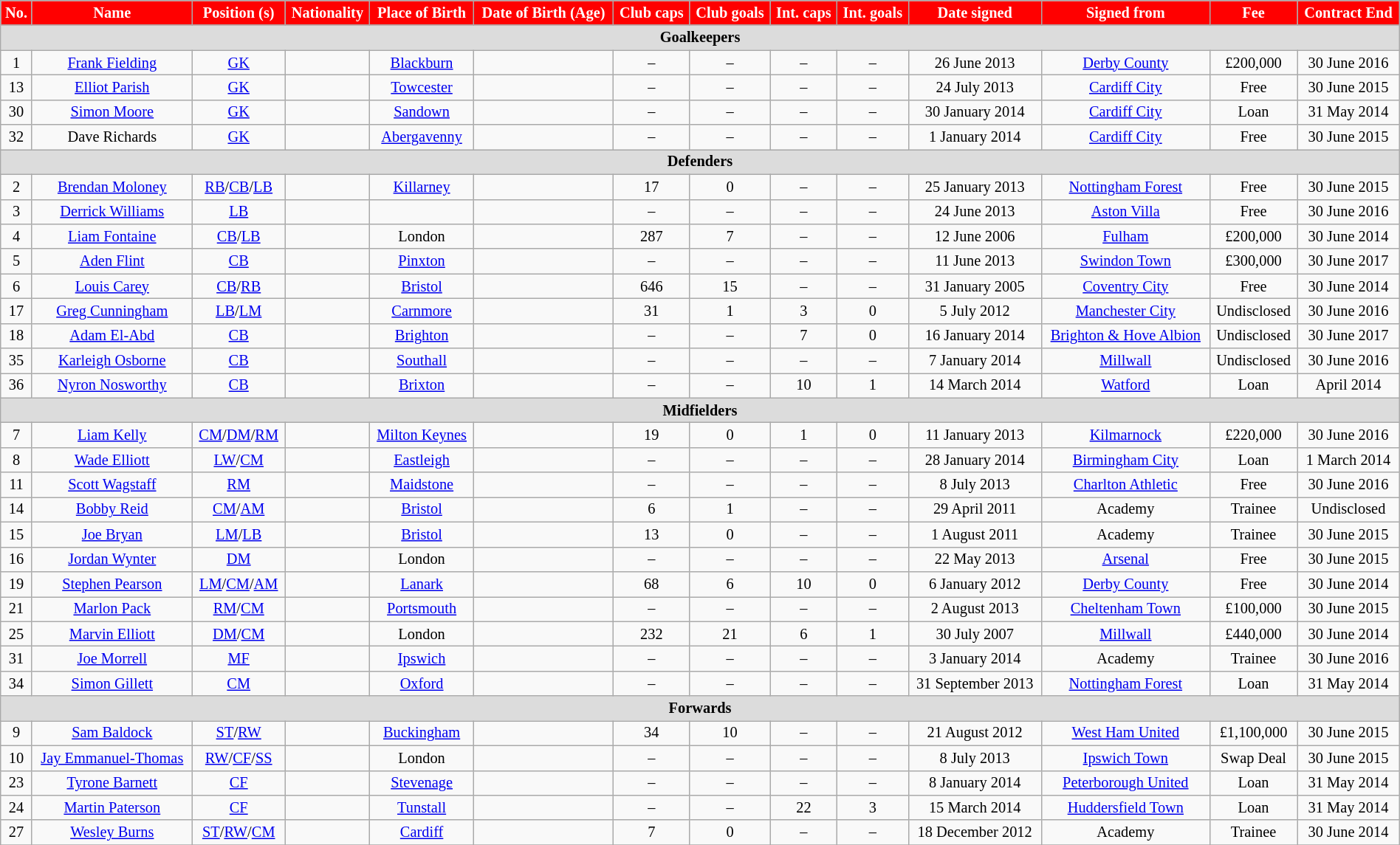<table class="wikitable" style="text-align:center; font-size:85%; width:100%;">
<tr>
<th style="background:#FF0000; color:white; text-align:center;">No.</th>
<th style="background:#FF0000; color:white; text-align:center;">Name</th>
<th style="background:#FF0000; color:white; text-align:center;">Position (s)</th>
<th style="background:#FF0000; color:white; text-align:center;">Nationality</th>
<th style="background:#FF0000; color:white; text-align:center;">Place of Birth</th>
<th style="background:#FF0000; color:white; text-align:center;">Date of Birth (Age)</th>
<th style="background:#FF0000; color:white; text-align:center;">Club caps</th>
<th style="background:#FF0000; color:white; text-align:center;">Club goals</th>
<th style="background:#FF0000; color:white; text-align:center;">Int. caps</th>
<th style="background:#FF0000; color:white; text-align:center;">Int. goals</th>
<th style="background:#FF0000; color:white; text-align:center;">Date signed</th>
<th style="background:#FF0000; color:white; text-align:center;">Signed from</th>
<th style="background:#FF0000; color:white; text-align:center;">Fee</th>
<th style="background:#FF0000; color:white; text-align:center;">Contract End</th>
</tr>
<tr>
<th colspan="14" style="background:#dcdcdc; text-align:center;">Goalkeepers</th>
</tr>
<tr>
<td>1</td>
<td><a href='#'>Frank Fielding</a></td>
<td><a href='#'>GK</a></td>
<td></td>
<td><a href='#'>Blackburn</a></td>
<td></td>
<td>–</td>
<td>–</td>
<td>–</td>
<td>–</td>
<td>26 June 2013</td>
<td><a href='#'>Derby County</a></td>
<td>£200,000</td>
<td>30 June 2016</td>
</tr>
<tr>
<td>13</td>
<td><a href='#'>Elliot Parish</a></td>
<td><a href='#'>GK</a></td>
<td></td>
<td><a href='#'>Towcester</a></td>
<td></td>
<td>–</td>
<td>–</td>
<td>–</td>
<td>–</td>
<td>24 July 2013</td>
<td><a href='#'>Cardiff City</a></td>
<td>Free</td>
<td>30 June 2015</td>
</tr>
<tr>
<td>30</td>
<td><a href='#'>Simon Moore</a></td>
<td><a href='#'>GK</a></td>
<td></td>
<td><a href='#'>Sandown</a></td>
<td></td>
<td>–</td>
<td>–</td>
<td>–</td>
<td>–</td>
<td>30 January 2014</td>
<td><a href='#'>Cardiff City</a></td>
<td>Loan</td>
<td>31 May 2014</td>
</tr>
<tr>
<td>32</td>
<td>Dave Richards</td>
<td><a href='#'>GK</a></td>
<td></td>
<td><a href='#'>Abergavenny</a></td>
<td></td>
<td>–</td>
<td>–</td>
<td>–</td>
<td>–</td>
<td>1 January 2014</td>
<td><a href='#'>Cardiff City</a></td>
<td>Free</td>
<td>30 June 2015</td>
</tr>
<tr>
<th colspan="14" style="background:#dcdcdc; text-align:center;">Defenders</th>
</tr>
<tr>
<td>2</td>
<td><a href='#'>Brendan Moloney</a></td>
<td><a href='#'>RB</a>/<a href='#'>CB</a>/<a href='#'>LB</a></td>
<td></td>
<td><a href='#'>Killarney</a></td>
<td></td>
<td>17</td>
<td>0</td>
<td>–</td>
<td>–</td>
<td>25 January 2013</td>
<td><a href='#'>Nottingham Forest</a></td>
<td>Free</td>
<td>30 June 2015</td>
</tr>
<tr>
<td>3</td>
<td><a href='#'>Derrick Williams</a></td>
<td><a href='#'>LB</a></td>
<td></td>
<td></td>
<td></td>
<td>–</td>
<td>–</td>
<td>–</td>
<td>–</td>
<td>24 June 2013</td>
<td><a href='#'>Aston Villa</a></td>
<td>Free</td>
<td>30 June 2016</td>
</tr>
<tr>
<td>4</td>
<td><a href='#'>Liam Fontaine</a></td>
<td><a href='#'>CB</a>/<a href='#'>LB</a></td>
<td></td>
<td>London</td>
<td></td>
<td>287</td>
<td>7</td>
<td>–</td>
<td>–</td>
<td>12 June 2006</td>
<td><a href='#'>Fulham</a></td>
<td>£200,000</td>
<td>30 June 2014</td>
</tr>
<tr>
<td>5</td>
<td><a href='#'>Aden Flint</a></td>
<td><a href='#'>CB</a></td>
<td></td>
<td><a href='#'>Pinxton</a></td>
<td></td>
<td>–</td>
<td>–</td>
<td>–</td>
<td>–</td>
<td>11 June 2013</td>
<td><a href='#'>Swindon Town</a></td>
<td>£300,000</td>
<td>30 June 2017</td>
</tr>
<tr>
<td>6</td>
<td><a href='#'>Louis Carey</a></td>
<td><a href='#'>CB</a>/<a href='#'>RB</a></td>
<td></td>
<td><a href='#'>Bristol</a> </td>
<td></td>
<td>646</td>
<td>15</td>
<td>–</td>
<td>–</td>
<td>31 January 2005</td>
<td><a href='#'>Coventry City</a></td>
<td>Free</td>
<td>30 June 2014</td>
</tr>
<tr>
<td>17</td>
<td><a href='#'>Greg Cunningham</a></td>
<td><a href='#'>LB</a>/<a href='#'>LM</a></td>
<td></td>
<td><a href='#'>Carnmore</a></td>
<td></td>
<td>31</td>
<td>1</td>
<td>3</td>
<td>0</td>
<td>5 July 2012</td>
<td><a href='#'>Manchester City</a></td>
<td>Undisclosed</td>
<td>30 June 2016</td>
</tr>
<tr>
<td>18</td>
<td><a href='#'>Adam El-Abd</a></td>
<td><a href='#'>CB</a></td>
<td></td>
<td><a href='#'>Brighton</a> </td>
<td></td>
<td>–</td>
<td>–</td>
<td>7</td>
<td>0</td>
<td>16 January 2014</td>
<td><a href='#'>Brighton & Hove Albion</a></td>
<td>Undisclosed</td>
<td>30 June 2017</td>
</tr>
<tr>
<td>35</td>
<td><a href='#'>Karleigh Osborne</a></td>
<td><a href='#'>CB</a></td>
<td></td>
<td><a href='#'>Southall</a></td>
<td></td>
<td>–</td>
<td>–</td>
<td>–</td>
<td>–</td>
<td>7 January 2014</td>
<td><a href='#'>Millwall</a></td>
<td>Undisclosed</td>
<td>30 June 2016</td>
</tr>
<tr>
<td>36</td>
<td><a href='#'>Nyron Nosworthy</a></td>
<td><a href='#'>CB</a></td>
<td></td>
<td><a href='#'>Brixton</a> </td>
<td></td>
<td>–</td>
<td>–</td>
<td>10</td>
<td>1</td>
<td>14 March 2014</td>
<td><a href='#'>Watford</a></td>
<td>Loan</td>
<td>April 2014</td>
</tr>
<tr>
<th colspan="14" style="background:#dcdcdc; text-align:center;">Midfielders</th>
</tr>
<tr>
<td>7</td>
<td><a href='#'>Liam Kelly</a></td>
<td><a href='#'>CM</a>/<a href='#'>DM</a>/<a href='#'>RM</a></td>
<td></td>
<td><a href='#'>Milton Keynes</a> </td>
<td></td>
<td>19</td>
<td>0</td>
<td>1</td>
<td>0</td>
<td>11 January 2013</td>
<td><a href='#'>Kilmarnock</a></td>
<td>£220,000</td>
<td>30 June 2016</td>
</tr>
<tr>
<td>8</td>
<td><a href='#'>Wade Elliott</a></td>
<td><a href='#'>LW</a>/<a href='#'>CM</a></td>
<td></td>
<td><a href='#'>Eastleigh</a></td>
<td></td>
<td>–</td>
<td>–</td>
<td>–</td>
<td>–</td>
<td>28 January 2014</td>
<td><a href='#'>Birmingham City</a></td>
<td>Loan</td>
<td>1 March 2014</td>
</tr>
<tr>
<td>11</td>
<td><a href='#'>Scott Wagstaff</a></td>
<td><a href='#'>RM</a></td>
<td></td>
<td><a href='#'>Maidstone</a></td>
<td></td>
<td>–</td>
<td>–</td>
<td>–</td>
<td>–</td>
<td>8 July 2013</td>
<td><a href='#'>Charlton Athletic</a></td>
<td>Free</td>
<td>30 June 2016</td>
</tr>
<tr>
<td>14</td>
<td><a href='#'>Bobby Reid</a></td>
<td><a href='#'>CM</a>/<a href='#'>AM</a></td>
<td></td>
<td><a href='#'>Bristol</a></td>
<td></td>
<td>6</td>
<td>1</td>
<td>–</td>
<td>–</td>
<td>29 April 2011</td>
<td>Academy</td>
<td>Trainee</td>
<td>Undisclosed</td>
</tr>
<tr>
<td>15</td>
<td><a href='#'>Joe Bryan</a></td>
<td><a href='#'>LM</a>/<a href='#'>LB</a></td>
<td></td>
<td><a href='#'>Bristol</a></td>
<td></td>
<td>13</td>
<td>0</td>
<td>–</td>
<td>–</td>
<td>1 August 2011</td>
<td>Academy</td>
<td>Trainee</td>
<td>30 June 2015</td>
</tr>
<tr>
<td>16</td>
<td><a href='#'>Jordan Wynter</a></td>
<td><a href='#'>DM</a></td>
<td></td>
<td>London</td>
<td></td>
<td>–</td>
<td>–</td>
<td>–</td>
<td>–</td>
<td>22 May 2013</td>
<td><a href='#'>Arsenal</a></td>
<td>Free</td>
<td>30 June 2015</td>
</tr>
<tr>
<td>19</td>
<td><a href='#'>Stephen Pearson</a></td>
<td><a href='#'>LM</a>/<a href='#'>CM</a>/<a href='#'>AM</a></td>
<td></td>
<td><a href='#'>Lanark</a></td>
<td></td>
<td>68</td>
<td>6</td>
<td>10</td>
<td>0</td>
<td>6 January 2012</td>
<td><a href='#'>Derby County</a></td>
<td>Free</td>
<td>30 June 2014</td>
</tr>
<tr>
<td>21</td>
<td><a href='#'>Marlon Pack</a></td>
<td><a href='#'>RM</a>/<a href='#'>CM</a></td>
<td></td>
<td><a href='#'>Portsmouth</a></td>
<td></td>
<td>–</td>
<td>–</td>
<td>–</td>
<td>–</td>
<td>2 August 2013</td>
<td><a href='#'>Cheltenham Town</a></td>
<td>£100,000</td>
<td>30 June 2015</td>
</tr>
<tr>
<td>25</td>
<td><a href='#'>Marvin Elliott</a></td>
<td><a href='#'>DM</a>/<a href='#'>CM</a></td>
<td></td>
<td>London </td>
<td></td>
<td>232</td>
<td>21</td>
<td>6</td>
<td>1</td>
<td>30 July 2007</td>
<td><a href='#'>Millwall</a></td>
<td>£440,000</td>
<td>30 June 2014</td>
</tr>
<tr>
<td>31</td>
<td><a href='#'>Joe Morrell</a></td>
<td><a href='#'>MF</a></td>
<td></td>
<td><a href='#'>Ipswich</a> </td>
<td></td>
<td>–</td>
<td>–</td>
<td>–</td>
<td>–</td>
<td>3 January 2014</td>
<td>Academy</td>
<td>Trainee</td>
<td>30 June 2016</td>
</tr>
<tr>
<td>34</td>
<td><a href='#'>Simon Gillett</a></td>
<td><a href='#'>CM</a></td>
<td></td>
<td><a href='#'>Oxford</a></td>
<td></td>
<td>–</td>
<td>–</td>
<td>–</td>
<td>–</td>
<td>31 September 2013</td>
<td><a href='#'>Nottingham Forest</a></td>
<td>Loan</td>
<td>31 May 2014</td>
</tr>
<tr>
<th colspan="14" style="background:#dcdcdc; text-align:center;">Forwards</th>
</tr>
<tr>
<td>9</td>
<td><a href='#'>Sam Baldock</a></td>
<td><a href='#'>ST</a>/<a href='#'>RW</a></td>
<td></td>
<td><a href='#'>Buckingham</a></td>
<td></td>
<td>34</td>
<td>10</td>
<td>–</td>
<td>–</td>
<td>21 August 2012</td>
<td><a href='#'>West Ham United</a></td>
<td>£1,100,000</td>
<td>30 June 2015</td>
</tr>
<tr>
<td>10</td>
<td><a href='#'>Jay Emmanuel-Thomas</a></td>
<td><a href='#'>RW</a>/<a href='#'>CF</a>/<a href='#'>SS</a></td>
<td></td>
<td>London</td>
<td></td>
<td>–</td>
<td>–</td>
<td>–</td>
<td>–</td>
<td>8 July 2013</td>
<td><a href='#'>Ipswich Town</a></td>
<td>Swap Deal</td>
<td>30 June 2015</td>
</tr>
<tr>
<td>23</td>
<td><a href='#'>Tyrone Barnett</a></td>
<td><a href='#'>CF</a></td>
<td></td>
<td><a href='#'>Stevenage</a></td>
<td></td>
<td>–</td>
<td>–</td>
<td>–</td>
<td>–</td>
<td>8 January 2014</td>
<td><a href='#'>Peterborough United</a></td>
<td>Loan</td>
<td>31 May 2014</td>
</tr>
<tr>
<td>24</td>
<td><a href='#'>Martin Paterson</a></td>
<td><a href='#'>CF</a></td>
<td></td>
<td><a href='#'>Tunstall</a> </td>
<td></td>
<td>–</td>
<td>–</td>
<td>22</td>
<td>3</td>
<td>15 March 2014</td>
<td><a href='#'>Huddersfield Town</a></td>
<td>Loan</td>
<td>31 May 2014</td>
</tr>
<tr>
<td>27</td>
<td><a href='#'>Wesley Burns</a></td>
<td><a href='#'>ST</a>/<a href='#'>RW</a>/<a href='#'>CM</a></td>
<td></td>
<td><a href='#'>Cardiff</a></td>
<td></td>
<td>7</td>
<td>0</td>
<td>–</td>
<td>–</td>
<td>18 December 2012</td>
<td>Academy</td>
<td>Trainee</td>
<td>30 June 2014</td>
</tr>
<tr>
</tr>
</table>
